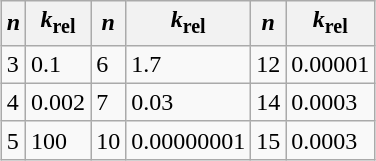<table class="wikitable" style="margin-left: auto; margin-right: auto; border: none;">
<tr>
<th><em>n</em></th>
<th><em>k</em><sub>rel</sub></th>
<th><em>n</em></th>
<th><em>k</em><sub>rel</sub></th>
<th><em>n</em></th>
<th><em>k</em><sub>rel</sub></th>
</tr>
<tr>
<td>3</td>
<td>0.1</td>
<td>6</td>
<td>1.7</td>
<td>12</td>
<td>0.00001</td>
</tr>
<tr>
<td>4</td>
<td>0.002</td>
<td>7</td>
<td>0.03</td>
<td>14</td>
<td>0.0003</td>
</tr>
<tr>
<td>5</td>
<td>100</td>
<td>10</td>
<td>0.00000001</td>
<td>15</td>
<td>0.0003</td>
</tr>
</table>
